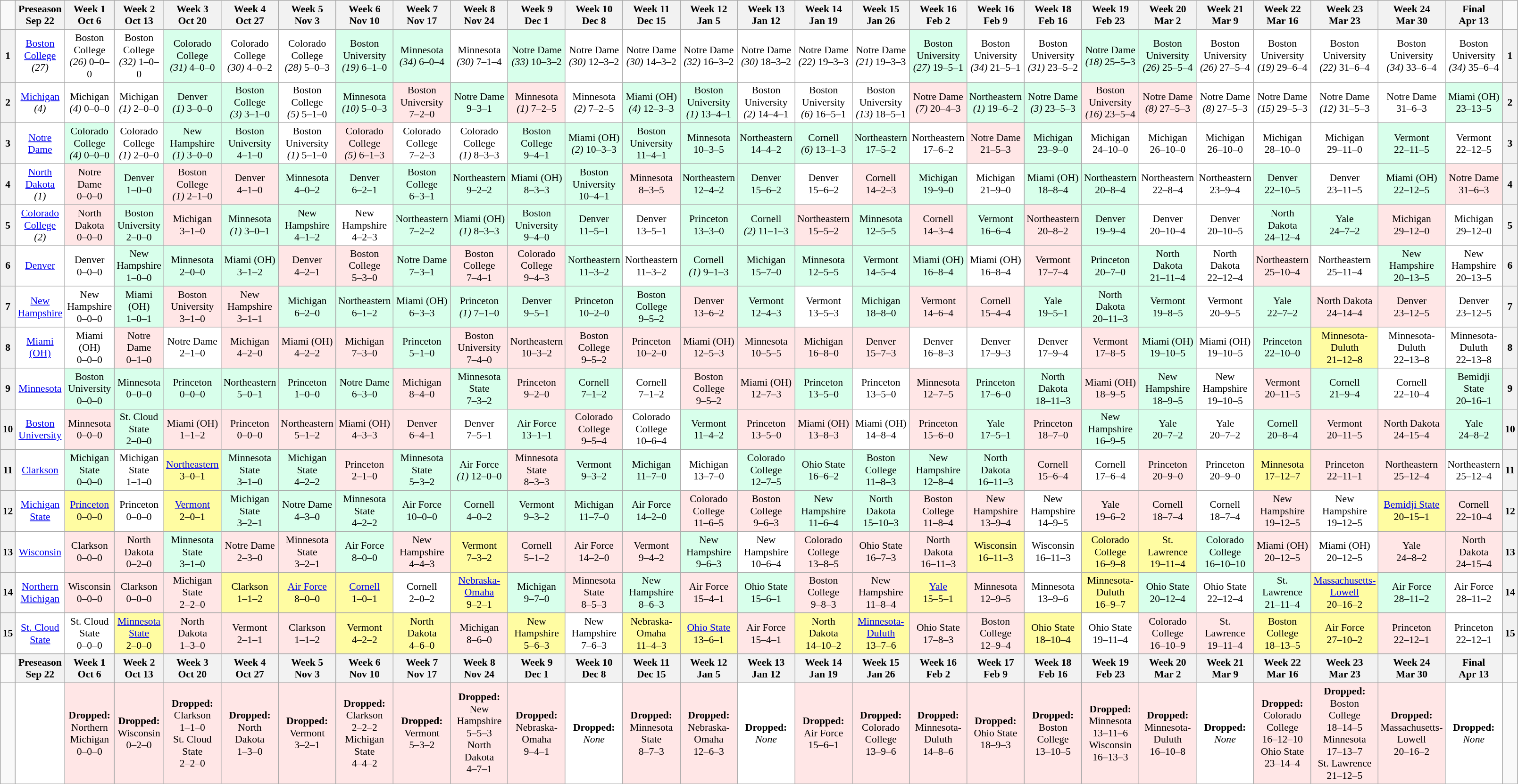<table class="wikitable" style="text-align:center; font-size:90%;">
<tr>
<td></td>
<th>Preseason<br>Sep 22</th>
<th>Week 1<br>Oct 6</th>
<th>Week 2<br>Oct 13</th>
<th>Week 3<br>Oct 20</th>
<th>Week 4<br>Oct 27</th>
<th>Week 5<br>Nov 3</th>
<th>Week 6<br>Nov 10</th>
<th>Week 7<br>Nov 17</th>
<th>Week 8<br>Nov 24</th>
<th>Week 9<br>Dec 1</th>
<th>Week 10<br>Dec 8</th>
<th>Week 11<br>Dec 15</th>
<th>Week 12<br>Jan 5</th>
<th>Week 13<br>Jan 12</th>
<th>Week 14<br>Jan 19</th>
<th>Week 15<br>Jan 26</th>
<th>Week 16<br>Feb 2</th>
<th>Week 16<br>Feb 9</th>
<th>Week 18<br>Feb 16</th>
<th>Week 19<br>Feb 23</th>
<th>Week 20<br>Mar 2</th>
<th>Week 21<br>Mar 9</th>
<th>Week 22<br>Mar 16</th>
<th>Week 23<br>Mar 23</th>
<th>Week 24<br>Mar 30</th>
<th>Final<br>Apr 13</th>
<td></td>
</tr>
<tr>
<th>1</th>
<td bgcolor=white><a href='#'>Boston College</a><br><em>(27)</em></td>
<td bgcolor=white>Boston College<br><em>(26)</em> 0–0–0</td>
<td bgcolor=white>Boston College<br><em>(32)</em> 1–0–0</td>
<td bgcolor=D8FFEB>Colorado College<br><em>(31)</em> 4–0–0</td>
<td bgcolor=white>Colorado College<br><em>(30)</em> 4–0–2</td>
<td bgcolor=white>Colorado College<br><em>(28)</em> 5–0–3</td>
<td bgcolor=D8FFEB>Boston University<br><em>(19)</em> 6–1–0</td>
<td bgcolor=D8FFEB>Minnesota<br><em>(34)</em> 6–0–4</td>
<td bgcolor=white>Minnesota<br><em>(30)</em> 7–1–4</td>
<td bgcolor=D8FFEB>Notre Dame<br><em>(33)</em> 10–3–2</td>
<td bgcolor=white>Notre Dame<br><em>(30)</em> 12–3–2</td>
<td bgcolor=white>Notre Dame<br><em>(30)</em> 14–3–2</td>
<td bgcolor=white>Notre Dame<br><em>(32)</em> 16–3–2</td>
<td bgcolor=white>Notre Dame<br><em>(30)</em> 18–3–2</td>
<td bgcolor=white>Notre Dame<br><em>(22)</em> 19–3–3</td>
<td bgcolor=white>Notre Dame<br><em>(21)</em> 19–3–3</td>
<td bgcolor=D8FFEB>Boston University<br><em>(27)</em> 19–5–1</td>
<td bgcolor=white>Boston University<br><em>(34)</em> 21–5–1</td>
<td bgcolor=white>Boston University<br><em>(31)</em> 23–5–2</td>
<td bgcolor=D8FFEB>Notre Dame<br><em>(18)</em> 25–5–3</td>
<td bgcolor=D8FFEB>Boston University<br><em>(26)</em> 25–5–4</td>
<td bgcolor=white>Boston University<br><em>(26)</em> 27–5–4</td>
<td bgcolor=white>Boston University<br><em>(19)</em> 29–6–4</td>
<td bgcolor=white>Boston University<br><em>(22)</em> 31–6–4</td>
<td bgcolor=white>Boston University<br><em>(34)</em> 33–6–4</td>
<td bgcolor=white>Boston University<br><em>(34)</em> 35–6–4</td>
<th>1</th>
</tr>
<tr>
<th>2</th>
<td bgcolor=white><a href='#'>Michigan</a><br><em>(4)</em></td>
<td bgcolor=white>Michigan<br><em>(4)</em> 0–0–0</td>
<td bgcolor=white>Michigan<br><em>(1)</em> 2–0–0</td>
<td bgcolor=D8FFEB>Denver<br><em>(1)</em> 3–0–0</td>
<td bgcolor=D8FFEB>Boston College<br><em>(3)</em> 3–1–0</td>
<td bgcolor=white>Boston College<br><em>(5)</em> 5–1–0</td>
<td bgcolor=D8FFEB>Minnesota<br><em>(10)</em> 5–0–3</td>
<td bgcolor=FFE6E6>Boston University<br>7–2–0</td>
<td bgcolor=D8FFEB>Notre Dame<br>9–3–1</td>
<td bgcolor=FFE6E6>Minnesota<br><em>(1)</em> 7–2–5</td>
<td bgcolor=white>Minnesota<br><em>(2)</em> 7–2–5</td>
<td bgcolor=D8FFEB>Miami (OH)<br><em>(4)</em> 12–3–3</td>
<td bgcolor=D8FFEB>Boston University<br><em>(1)</em> 13–4–1</td>
<td bgcolor=white>Boston University<br><em>(2)</em> 14–4–1</td>
<td bgcolor=white>Boston University<br><em>(6)</em> 16–5–1</td>
<td bgcolor=white>Boston University<br><em>(13)</em> 18–5–1</td>
<td bgcolor=FFE6E6>Notre Dame<br><em>(7)</em> 20–4–3</td>
<td bgcolor=D8FFEB>Northeastern<br><em>(1)</em> 19–6–2</td>
<td bgcolor=D8FFEB>Notre Dame<br><em>(3)</em> 23–5–3</td>
<td bgcolor=FFE6E6>Boston University<br><em>(16)</em> 23–5–4</td>
<td bgcolor=FFE6E6>Notre Dame<br><em>(8)</em> 27–5–3</td>
<td bgcolor=white>Notre Dame<br><em>(8)</em> 27–5–3</td>
<td bgcolor=white>Notre Dame<br><em>(15)</em> 29–5–3</td>
<td bgcolor=white>Notre Dame<br><em>(12)</em> 31–5–3</td>
<td bgcolor=white>Notre Dame<br>31–6–3</td>
<td bgcolor=D8FFEB>Miami (OH)<br>23–13–5</td>
<th>2</th>
</tr>
<tr>
<th>3</th>
<td bgcolor=white><a href='#'>Notre Dame</a></td>
<td bgcolor=D8FFEB>Colorado College<br><em>(4)</em> 0–0–0</td>
<td bgcolor=white>Colorado College<br><em>(1)</em> 2–0–0</td>
<td bgcolor=D8FFEB>New Hampshire<br><em>(1)</em> 3–0–0</td>
<td bgcolor=D8FFEB>Boston University<br>4–1–0</td>
<td bgcolor=white>Boston University<br><em>(1)</em> 5–1–0</td>
<td bgcolor=FFE6E6>Colorado College<br><em>(5)</em> 6–1–3</td>
<td bgcolor=white>Colorado College<br>7–2–3</td>
<td bgcolor=white>Colorado College<br><em>(1)</em> 8–3–3</td>
<td bgcolor=D8FFEB>Boston College<br>9–4–1</td>
<td bgcolor=D8FFEB>Miami (OH)<br><em>(2)</em> 10–3–3</td>
<td bgcolor=D8FFEB>Boston University<br>11–4–1</td>
<td bgcolor=D8FFEB>Minnesota<br>10–3–5</td>
<td bgcolor=D8FFEB>Northeastern<br>14–4–2</td>
<td bgcolor=D8FFEB>Cornell<br><em>(6)</em> 13–1–3</td>
<td bgcolor=D8FFEB>Northeastern<br>17–5–2</td>
<td bgcolor=white>Northeastern<br>17–6–2</td>
<td bgcolor=FFE6E6>Notre Dame<br>21–5–3</td>
<td bgcolor=D8FFEB>Michigan<br>23–9–0</td>
<td bgcolor=white>Michigan<br>24–10–0</td>
<td bgcolor=white>Michigan<br>26–10–0</td>
<td bgcolor=white>Michigan<br>26–10–0</td>
<td bgcolor=white>Michigan<br>28–10–0</td>
<td bgcolor=white>Michigan<br>29–11–0</td>
<td bgcolor=D8FFEB>Vermont<br>22–11–5</td>
<td bgcolor=white>Vermont<br>22–12–5</td>
<th>3</th>
</tr>
<tr>
<th>4</th>
<td bgcolor=white><a href='#'>North Dakota</a><br><em>(1)</em></td>
<td bgcolor=FFE6E6>Notre Dame<br>0–0–0</td>
<td bgcolor=D8FFEB>Denver<br>1–0–0</td>
<td bgcolor=FFE6E6>Boston College<br><em>(1)</em> 2–1–0</td>
<td bgcolor=FFE6E6>Denver<br>4–1–0</td>
<td bgcolor=D8FFEB>Minnesota<br>4–0–2</td>
<td bgcolor=D8FFEB>Denver<br>6–2–1</td>
<td bgcolor=D8FFEB>Boston College<br>6–3–1</td>
<td bgcolor=D8FFEB>Northeastern<br>9–2–2</td>
<td bgcolor=D8FFEB>Miami (OH)<br>8–3–3</td>
<td bgcolor=D8FFEB>Boston University<br>10–4–1</td>
<td bgcolor=FFE6E6>Minnesota<br>8–3–5</td>
<td bgcolor=D8FFEB>Northeastern<br>12–4–2</td>
<td bgcolor=D8FFEB>Denver<br>15–6–2</td>
<td bgcolor=white>Denver<br>15–6–2</td>
<td bgcolor=FFE6E6>Cornell<br>14–2–3</td>
<td bgcolor=D8FFEB>Michigan<br>19–9–0</td>
<td bgcolor=white>Michigan<br>21–9–0</td>
<td bgcolor=D8FFEB>Miami (OH)<br>18–8–4</td>
<td bgcolor=D8FFEB>Northeastern<br>20–8–4</td>
<td bgcolor=white>Northeastern<br>22–8–4</td>
<td bgcolor=white>Northeastern<br>23–9–4</td>
<td bgcolor=D8FFEB>Denver<br>22–10–5</td>
<td bgcolor=white>Denver<br>23–11–5</td>
<td bgcolor=D8FFEB>Miami (OH)<br>22–12–5</td>
<td bgcolor=FFE6E6>Notre Dame<br>31–6–3</td>
<th>4</th>
</tr>
<tr>
<th>5</th>
<td bgcolor=white><a href='#'>Colorado College</a><br><em>(2)</em></td>
<td bgcolor=FFE6E6>North Dakota<br>0–0–0</td>
<td bgcolor=D8FFEB>Boston University<br>2–0–0</td>
<td bgcolor=FFE6E6>Michigan<br>3–1–0</td>
<td bgcolor=D8FFEB>Minnesota<br><em>(1)</em> 3–0–1</td>
<td bgcolor=D8FFEB>New Hampshire<br>4–1–2</td>
<td bgcolor=white>New Hampshire<br>4–2–3</td>
<td bgcolor=D8FFEB>Northeastern<br>7–2–2</td>
<td bgcolor=D8FFEB>Miami (OH)<br><em>(1)</em> 8–3–3</td>
<td bgcolor=D8FFEB>Boston University<br>9–4–0</td>
<td bgcolor=D8FFEB>Denver<br>11–5–1</td>
<td bgcolor=white>Denver<br>13–5–1</td>
<td bgcolor=D8FFEB>Princeton<br>13–3–0</td>
<td bgcolor=D8FFEB>Cornell<br><em>(2)</em> 11–1–3</td>
<td bgcolor=FFE6E6>Northeastern<br>15–5–2</td>
<td bgcolor=D8FFEB>Minnesota<br>12–5–5</td>
<td bgcolor=FFE6E6>Cornell<br>14–3–4</td>
<td bgcolor=D8FFEB>Vermont<br>16–6–4</td>
<td bgcolor=FFE6E6>Northeastern<br>20–8–2</td>
<td bgcolor=D8FFEB>Denver<br>19–9–4</td>
<td bgcolor=white>Denver<br>20–10–4</td>
<td bgcolor=white>Denver<br>20–10–5</td>
<td bgcolor=D8FFEB>North Dakota<br>24–12–4</td>
<td bgcolor=D8FFEB>Yale<br>24–7–2</td>
<td bgcolor=FFE6E6>Michigan<br>29–12–0</td>
<td bgcolor=white>Michigan<br>29–12–0</td>
<th>5</th>
</tr>
<tr>
<th>6</th>
<td bgcolor=white><a href='#'>Denver</a></td>
<td bgcolor=white>Denver<br>0–0–0</td>
<td bgcolor=D8FFEB>New Hampshire<br>1–0–0</td>
<td bgcolor=D8FFEB>Minnesota<br>2–0–0</td>
<td bgcolor=D8FFEB>Miami (OH)<br>3–1–2</td>
<td bgcolor=FFE6E6>Denver<br>4–2–1</td>
<td bgcolor=FFE6E6>Boston College<br>5–3–0</td>
<td bgcolor=D8FFEB>Notre Dame<br>7–3–1</td>
<td bgcolor=FFE6E6>Boston College<br>7–4–1</td>
<td bgcolor=FFE6E6>Colorado College<br>9–4–3</td>
<td bgcolor=D8FFEB>Northeastern<br>11–3–2</td>
<td bgcolor=white>Northeastern<br>11–3–2</td>
<td bgcolor=D8FFEB>Cornell<br><em>(1)</em> 9–1–3</td>
<td bgcolor=D8FFEB>Michigan<br>15–7–0</td>
<td bgcolor=D8FFEB>Minnesota<br>12–5–5</td>
<td bgcolor=D8FFEB>Vermont<br>14–5–4</td>
<td bgcolor=D8FFEB>Miami (OH)<br>16–8–4</td>
<td bgcolor=white>Miami (OH)<br>16–8–4</td>
<td bgcolor=FFE6E6>Vermont<br>17–7–4</td>
<td bgcolor=D8FFEB>Princeton<br>20–7–0</td>
<td bgcolor=D8FFEB>North Dakota<br>21–11–4</td>
<td bgcolor=white>North Dakota<br>22–12–4</td>
<td bgcolor=FFE6E6>Northeastern<br>25–10–4</td>
<td bgcolor=white>Northeastern<br>25–11–4</td>
<td bgcolor=D8FFEB>New Hampshire<br>20–13–5</td>
<td bgcolor=white>New Hampshire<br>20–13–5</td>
<th>6</th>
</tr>
<tr>
<th>7</th>
<td bgcolor=white><a href='#'>New Hampshire</a></td>
<td bgcolor=white>New Hampshire<br>0–0–0</td>
<td bgcolor=D8FFEB>Miami (OH)<br>1–0–1</td>
<td bgcolor=FFE6E6>Boston University<br>3–1–0</td>
<td bgcolor=FFE6E6>New Hampshire<br>3–1–1</td>
<td bgcolor=D8FFEB>Michigan<br>6–2–0</td>
<td bgcolor=D8FFEB>Northeastern<br>6–1–2</td>
<td bgcolor=D8FFEB>Miami (OH)<br>6–3–3</td>
<td bgcolor=D8FFEB>Princeton<br><em>(1)</em> 7–1–0</td>
<td bgcolor=D8FFEB>Denver<br>9–5–1</td>
<td bgcolor=D8FFEB>Princeton<br>10–2–0</td>
<td bgcolor=D8FFEB>Boston College<br>9–5–2</td>
<td bgcolor=FFE6E6>Denver<br>13–6–2</td>
<td bgcolor=D8FFEB>Vermont<br>12–4–3</td>
<td bgcolor=white>Vermont<br>13–5–3</td>
<td bgcolor=D8FFEB>Michigan<br>18–8–0</td>
<td bgcolor=FFE6E6>Vermont<br>14–6–4</td>
<td bgcolor=FFE6E6>Cornell<br>15–4–4</td>
<td bgcolor=D8FFEB>Yale<br>19–5–1</td>
<td bgcolor=D8FFEB>North Dakota<br>20–11–3</td>
<td bgcolor=D8FFEB>Vermont<br>19–8–5</td>
<td bgcolor=white>Vermont<br>20–9–5</td>
<td bgcolor=D8FFEB>Yale<br>22–7–2</td>
<td bgcolor=FFE6E6>North Dakota<br>24–14–4</td>
<td bgcolor=FFE6E6>Denver<br>23–12–5</td>
<td bgcolor=white>Denver<br>23–12–5</td>
<th>7</th>
</tr>
<tr>
<th>8</th>
<td bgcolor=white><a href='#'>Miami (OH)</a></td>
<td bgcolor=white>Miami (OH)<br>0–0–0</td>
<td bgcolor=FFE6E6>Notre Dame<br>0–1–0</td>
<td bgcolor=white>Notre Dame<br>2–1–0</td>
<td bgcolor=FFE6E6>Michigan<br>4–2–0</td>
<td bgcolor=FFE6E6>Miami (OH)<br>4–2–2</td>
<td bgcolor=FFE6E6>Michigan<br>7–3–0</td>
<td bgcolor=D8FFEB>Princeton<br>5–1–0</td>
<td bgcolor=FFE6E6>Boston University<br>7–4–0</td>
<td bgcolor=FFE6E6>Northeastern<br>10–3–2</td>
<td bgcolor=FFE6E6>Boston College<br>9–5–2</td>
<td bgcolor=FFE6E6>Princeton<br>10–2–0</td>
<td bgcolor=FFE6E6>Miami (OH)<br>12–5–3</td>
<td bgcolor=FFE6E6>Minnesota<br>10–5–5</td>
<td bgcolor=FFE6E6>Michigan<br>16–8–0</td>
<td bgcolor=FFE6E6>Denver<br>15–7–3</td>
<td bgcolor=white>Denver<br>16–8–3</td>
<td bgcolor=white>Denver<br>17–9–3</td>
<td bgcolor=white>Denver<br>17–9–4</td>
<td bgcolor=FFE6E6>Vermont<br>17–8–5</td>
<td bgcolor=D8FFEB>Miami (OH)<br>19–10–5</td>
<td bgcolor=white>Miami (OH)<br>19–10–5</td>
<td bgcolor=D8FFEB>Princeton<br>22–10–0</td>
<td bgcolor=FFFCA2>Minnesota-Duluth<br>21–12–8</td>
<td bgcolor=white>Minnesota-Duluth<br>22–13–8</td>
<td bgcolor=white>Minnesota-Duluth<br>22–13–8</td>
<th>8</th>
</tr>
<tr>
<th>9</th>
<td bgcolor=white><a href='#'>Minnesota</a></td>
<td bgcolor=D8FFEB>Boston University<br>0–0–0</td>
<td bgcolor=D8FFEB>Minnesota<br>0–0–0</td>
<td bgcolor=D8FFEB>Princeton<br>0–0–0</td>
<td bgcolor=D8FFEB>Northeastern<br>5–0–1</td>
<td bgcolor=D8FFEB>Princeton<br>1–0–0</td>
<td bgcolor=D8FFEB>Notre Dame<br>6–3–0</td>
<td bgcolor=FFE6E6>Michigan<br>8–4–0</td>
<td bgcolor=D8FFEB>Minnesota State<br>7–3–2</td>
<td bgcolor=FFE6E6>Princeton<br>9–2–0</td>
<td bgcolor=D8FFEB>Cornell<br>7–1–2</td>
<td bgcolor=white>Cornell<br>7–1–2</td>
<td bgcolor=FFE6E6>Boston College<br>9–5–2</td>
<td bgcolor=FFE6E6>Miami (OH)<br>12–7–3</td>
<td bgcolor=D8FFEB>Princeton<br>13–5–0</td>
<td bgcolor=white>Princeton<br>13–5–0</td>
<td bgcolor=FFE6E6>Minnesota<br>12–7–5</td>
<td bgcolor=D8FFEB>Princeton<br>17–6–0</td>
<td bgcolor=D8FFEB>North Dakota<br>18–11–3</td>
<td bgcolor=FFE6E6>Miami (OH)<br>18–9–5</td>
<td bgcolor=D8FFEB>New Hampshire<br>18–9–5</td>
<td bgcolor=white>New Hampshire<br>19–10–5</td>
<td bgcolor=FFE6E6>Vermont<br>20–11–5</td>
<td bgcolor=D8FFEB>Cornell<br>21–9–4</td>
<td bgcolor=white>Cornell<br>22–10–4</td>
<td bgcolor=D8FFEB>Bemidji State<br>20–16–1</td>
<th>9</th>
</tr>
<tr>
<th>10</th>
<td bgcolor=white><a href='#'>Boston University</a></td>
<td bgcolor=FFE6E6>Minnesota<br>0–0–0</td>
<td bgcolor=D8FFEB>St. Cloud State<br>2–0–0</td>
<td bgcolor=FFE6E6>Miami (OH)<br>1–1–2</td>
<td bgcolor=FFE6E6>Princeton<br>0–0–0</td>
<td bgcolor=FFE6E6>Northeastern<br>5–1–2</td>
<td bgcolor=FFE6E6>Miami (OH)<br>4–3–3</td>
<td bgcolor=FFE6E6>Denver<br>6–4–1</td>
<td bgcolor=white>Denver<br>7–5–1</td>
<td bgcolor=D8FFEB>Air Force<br>13–1–1</td>
<td bgcolor=FFE6E6>Colorado College<br>9–5–4</td>
<td bgcolor=white>Colorado College<br>10–6–4</td>
<td bgcolor=D8FFEB>Vermont<br>11–4–2</td>
<td bgcolor=FFE6E6>Princeton<br>13–5–0</td>
<td bgcolor=FFE6E6>Miami (OH)<br>13–8–3</td>
<td bgcolor=white>Miami (OH)<br>14–8–4</td>
<td bgcolor=FFE6E6>Princeton<br>15–6–0</td>
<td bgcolor=D8FFEB>Yale<br>17–5–1</td>
<td bgcolor=FFE6E6>Princeton<br>18–7–0</td>
<td bgcolor=D8FFEB>New Hampshire<br>16–9–5</td>
<td bgcolor=D8FFEB>Yale<br>20–7–2</td>
<td bgcolor=white>Yale<br>20–7–2</td>
<td bgcolor=D8FFEB>Cornell<br>20–8–4</td>
<td bgcolor=FFE6E6>Vermont<br>20–11–5</td>
<td bgcolor=FFE6E6>North Dakota<br>24–15–4</td>
<td bgcolor=D8FFEB>Yale<br>24–8–2</td>
<th>10</th>
</tr>
<tr>
<th>11</th>
<td bgcolor=white><a href='#'>Clarkson</a></td>
<td bgcolor=D8FFEB>Michigan State<br>0–0–0</td>
<td bgcolor=white>Michigan State<br>1–1–0</td>
<td bgcolor=FFFCA2><a href='#'>Northeastern</a><br>3–0–1</td>
<td bgcolor=D8FFEB>Minnesota State<br>3–1–0</td>
<td bgcolor=D8FFEB>Michigan State<br>4–2–2</td>
<td bgcolor=FFE6E6>Princeton<br>2–1–0</td>
<td bgcolor=D8FFEB>Minnesota State<br>5–3–2</td>
<td bgcolor=D8FFEB>Air Force<br><em>(1)</em> 12–0–0</td>
<td bgcolor=FFE6E6>Minnesota State<br>8–3–3</td>
<td bgcolor=D8FFEB>Vermont<br>9–3–2</td>
<td bgcolor=D8FFEB>Michigan<br>11–7–0</td>
<td bgcolor=white>Michigan<br>13–7–0</td>
<td bgcolor=D8FFEB>Colorado College<br>12–7–5</td>
<td bgcolor=D8FFEB>Ohio State<br>16–6–2</td>
<td bgcolor=D8FFEB>Boston College<br>11–8–3</td>
<td bgcolor=D8FFEB>New Hampshire<br>12–8–4</td>
<td bgcolor=D8FFEB>North Dakota<br>16–11–3</td>
<td bgcolor=FFE6E6>Cornell<br>15–6–4</td>
<td bgcolor=white>Cornell<br>17–6–4</td>
<td bgcolor=FFE6E6>Princeton<br>20–9–0</td>
<td bgcolor=white>Princeton<br>20–9–0</td>
<td bgcolor=FFFCA2>Minnesota<br>17–12–7</td>
<td bgcolor=FFE6E6>Princeton<br>22–11–1</td>
<td bgcolor=FFE6E6>Northeastern<br>25–12–4</td>
<td bgcolor=white>Northeastern<br>25–12–4</td>
<th>11</th>
</tr>
<tr>
<th>12</th>
<td bgcolor=white><a href='#'>Michigan State</a></td>
<td bgcolor=FFFCA2><a href='#'>Princeton</a><br>0–0–0</td>
<td bgcolor=white>Princeton<br>0–0–0</td>
<td bgcolor=FFFCA2><a href='#'>Vermont</a><br>2–0–1</td>
<td bgcolor=D8FFEB>Michigan State<br>3–2–1</td>
<td bgcolor=D8FFEB>Notre Dame<br>4–3–0</td>
<td bgcolor=D8FFEB>Minnesota State<br>4–2–2</td>
<td bgcolor=D8FFEB>Air Force<br>10–0–0</td>
<td bgcolor=D8FFEB>Cornell<br>4–0–2</td>
<td bgcolor=D8FFEB>Vermont<br>9–3–2</td>
<td bgcolor=D8FFEB>Michigan<br>11–7–0</td>
<td bgcolor=D8FFEB>Air Force<br>14–2–0</td>
<td bgcolor=FFE6E6>Colorado College<br>11–6–5</td>
<td bgcolor=FFE6E6>Boston College<br>9–6–3</td>
<td bgcolor=D8FFEB>New Hampshire<br>11–6–4</td>
<td bgcolor=D8FFEB>North Dakota<br>15–10–3</td>
<td bgcolor=FFE6E6>Boston College<br>11–8–4</td>
<td bgcolor=FFE6E6>New Hampshire<br>13–9–4</td>
<td bgcolor=white>New Hampshire<br>14–9–5</td>
<td bgcolor=FFE6E6>Yale<br>19–6–2</td>
<td bgcolor=FFE6E6>Cornell<br>18–7–4</td>
<td bgcolor=white>Cornell<br>18–7–4</td>
<td bgcolor=FFE6E6>New Hampshire<br>19–12–5</td>
<td bgcolor=white>New Hampshire<br>19–12–5</td>
<td bgcolor=FFFCA2><a href='#'>Bemidji State</a><br>20–15–1</td>
<td bgcolor=FFE6E6>Cornell<br>22–10–4</td>
<th>12</th>
</tr>
<tr>
<th>13</th>
<td bgcolor=white><a href='#'>Wisconsin</a></td>
<td bgcolor=FFE6E6>Clarkson<br>0–0–0</td>
<td bgcolor=FFE6E6>North Dakota<br>0–2–0</td>
<td bgcolor=D8FFEB>Minnesota State<br>3–1–0</td>
<td bgcolor=FFE6E6>Notre Dame<br>2–3–0</td>
<td bgcolor=FFE6E6>Minnesota State<br>3–2–1</td>
<td bgcolor=D8FFEB>Air Force<br>8–0–0</td>
<td bgcolor=FFE6E6>New Hampshire<br>4–4–3</td>
<td bgcolor=FFFCA2>Vermont<br>7–3–2</td>
<td bgcolor=FFE6E6>Cornell<br>5–1–2</td>
<td bgcolor=FFE6E6>Air Force<br>14–2–0</td>
<td bgcolor=FFE6E6>Vermont<br>9–4–2</td>
<td bgcolor=D8FFEB>New Hampshire<br>9–6–3</td>
<td bgcolor=white>New Hampshire<br>10–6–4</td>
<td bgcolor=FFE6E6>Colorado College<br>13–8–5</td>
<td bgcolor=FFE6E6>Ohio State<br>16–7–3</td>
<td bgcolor=FFE6E6>North Dakota<br>16–11–3</td>
<td bgcolor=FFFCA2>Wisconsin<br>16–11–3</td>
<td bgcolor=white>Wisconsin<br>16–11–3</td>
<td bgcolor=FFFCA2>Colorado College<br>16–9–8</td>
<td bgcolor=FFFCA2>St. Lawrence<br>19–11–4</td>
<td bgcolor=D8FFEB>Colorado College<br>16–10–10</td>
<td bgcolor=FFE6E6>Miami (OH)<br>20–12–5</td>
<td bgcolor=white>Miami (OH)<br>20–12–5</td>
<td bgcolor=FFE6E6>Yale<br>24–8–2</td>
<td bgcolor=FFE6E6>North Dakota<br>24–15–4</td>
<th>13</th>
</tr>
<tr>
<th>14</th>
<td bgcolor=white><a href='#'>Northern Michigan</a></td>
<td bgcolor=FFE6E6>Wisconsin<br>0–0–0</td>
<td bgcolor=FFE6E6>Clarkson<br>0–0–0</td>
<td bgcolor=FFE6E6>Michigan State<br>2–2–0</td>
<td bgcolor=FFFCA2>Clarkson<br>1–1–2</td>
<td bgcolor=FFFCA2><a href='#'>Air Force</a><br>8–0–0</td>
<td bgcolor=FFFCA2><a href='#'>Cornell</a><br>1–0–1</td>
<td bgcolor=white>Cornell<br>2–0–2</td>
<td bgcolor=FFFCA2><a href='#'>Nebraska-Omaha</a><br>9–2–1</td>
<td bgcolor=D8FFEB>Michigan<br>9–7–0</td>
<td bgcolor=FFE6E6>Minnesota State<br>8–5–3</td>
<td bgcolor=D8FFEB>New Hampshire<br>8–6–3</td>
<td bgcolor=FFE6E6>Air Force<br>15–4–1</td>
<td bgcolor=D8FFEB>Ohio State<br>15–6–1</td>
<td bgcolor=FFE6E6>Boston College<br>9–8–3</td>
<td bgcolor=FFE6E6>New Hampshire<br>11–8–4</td>
<td bgcolor=FFFCA2><a href='#'>Yale</a><br>15–5–1</td>
<td bgcolor=FFE6E6>Minnesota<br>12–9–5</td>
<td bgcolor=white>Minnesota<br>13–9–6</td>
<td bgcolor=FFFCA2>Minnesota-Duluth<br>16–9–7</td>
<td bgcolor=D8FFEB>Ohio State<br>20–12–4</td>
<td bgcolor=white>Ohio State<br>22–12–4</td>
<td bgcolor=D8FFEB>St. Lawrence<br>21–11–4</td>
<td bgcolor=FFFCA2><a href='#'>Massachusetts-Lowell</a><br>20–16–2</td>
<td bgcolor=D8FFEB>Air Force<br>28–11–2</td>
<td bgcolor=white>Air Force<br>28–11–2</td>
<th>14</th>
</tr>
<tr>
<th>15</th>
<td bgcolor=white><a href='#'>St. Cloud State</a></td>
<td bgcolor=white>St. Cloud State<br>0–0–0</td>
<td bgcolor=FFFCA2><a href='#'>Minnesota State</a><br>2–0–0</td>
<td bgcolor=FFE6E6>North Dakota<br>1–3–0</td>
<td bgcolor=FFE6E6>Vermont<br>2–1–1</td>
<td bgcolor=FFE6E6>Clarkson<br>1–1–2</td>
<td bgcolor=FFFCA2>Vermont<br>4–2–2</td>
<td bgcolor=FFFCA2>North Dakota<br>4–6–0</td>
<td bgcolor=FFE6E6>Michigan<br>8–6–0</td>
<td bgcolor=FFFCA2>New Hampshire<br>5–6–3</td>
<td bgcolor=white>New Hampshire<br>7–6–3</td>
<td bgcolor=FFFCA2>Nebraska-Omaha<br>11–4–3</td>
<td bgcolor=FFFCA2><a href='#'>Ohio State</a><br>13–6–1</td>
<td bgcolor=FFE6E6>Air Force<br>15–4–1</td>
<td bgcolor=FFFCA2>North Dakota<br>14–10–2</td>
<td bgcolor=FFFCA2><a href='#'>Minnesota-Duluth</a><br>13–7–6</td>
<td bgcolor=FFE6E6>Ohio State<br>17–8–3</td>
<td bgcolor=FFE6E6>Boston College<br>12–9–4</td>
<td bgcolor=FFFCA2>Ohio State<br>18–10–4</td>
<td bgcolor=white>Ohio State<br>19–11–4</td>
<td bgcolor=FFE6E6>Colorado College<br>16–10–9</td>
<td bgcolor=FFE6E6>St. Lawrence<br>19–11–4</td>
<td bgcolor=FFFCA2>Boston College<br>18–13–5</td>
<td bgcolor=FFFCA2>Air Force<br>27–10–2</td>
<td bgcolor=FFE6E6>Princeton<br>22–12–1</td>
<td bgcolor=white>Princeton<br>22–12–1</td>
<th>15</th>
</tr>
<tr>
<td></td>
<th>Preseason<br>Sep 22</th>
<th>Week 1<br>Oct 6</th>
<th>Week 2<br>Oct 13</th>
<th>Week 3<br>Oct 20</th>
<th>Week 4<br>Oct 27</th>
<th>Week 5<br>Nov 3</th>
<th>Week 6<br>Nov 10</th>
<th>Week 7<br>Nov 17</th>
<th>Week 8<br>Nov 24</th>
<th>Week 9<br>Dec 1</th>
<th>Week 10<br>Dec 8</th>
<th>Week 11<br>Dec 15</th>
<th>Week 12<br>Jan 5</th>
<th>Week 13<br>Jan 12</th>
<th>Week 14<br>Jan 19</th>
<th>Week 15<br>Jan 26</th>
<th>Week 16<br>Feb 2</th>
<th>Week 17<br>Feb 9</th>
<th>Week 18<br>Feb 16</th>
<th>Week 19<br>Feb 23</th>
<th>Week 20<br>Mar 2</th>
<th>Week 21<br>Mar 9</th>
<th>Week 22<br>Mar 16</th>
<th>Week 23<br>Mar 23</th>
<th>Week 24<br>Mar 30</th>
<th>Final<br>Apr 13</th>
<td></td>
</tr>
<tr>
<td></td>
<td bgcolor=white></td>
<td bgcolor=FFE6E6><strong>Dropped:</strong><br>Northern Michigan<br>0–0–0</td>
<td bgcolor=FFE6E6><strong>Dropped:</strong><br>Wisconsin<br>0–2–0</td>
<td bgcolor=FFE6E6><strong>Dropped:</strong><br>Clarkson<br>1–1–0<br>St. Cloud State<br>2–2–0</td>
<td bgcolor=FFE6E6><strong>Dropped:</strong><br>North Dakota<br>1–3–0</td>
<td bgcolor=FFE6E6><strong>Dropped:</strong><br>Vermont<br>3–2–1</td>
<td bgcolor=FFE6E6><strong>Dropped:</strong><br>Clarkson<br>2–2–2<br>Michigan State<br>4–4–2</td>
<td bgcolor=FFE6E6><strong>Dropped:</strong><br>Vermont<br>5–3–2</td>
<td bgcolor=FFE6E6><strong>Dropped:</strong><br>New Hampshire<br>5–5–3<br>North Dakota<br>4–7–1</td>
<td bgcolor=FFE6E6><strong>Dropped:</strong><br>Nebraska-Omaha<br>9–4–1</td>
<td bgcolor=white><strong>Dropped:</strong><br><em>None</em></td>
<td bgcolor=FFE6E6><strong>Dropped:</strong><br>Minnesota State<br>8–7–3</td>
<td bgcolor=FFE6E6><strong>Dropped:</strong><br>Nebraska-Omaha<br>12–6–3</td>
<td bgcolor=white><strong>Dropped:</strong><br><em>None</em></td>
<td bgcolor=FFE6E6><strong>Dropped:</strong><br>Air Force<br>15–6–1</td>
<td bgcolor=FFE6E6><strong>Dropped:</strong><br>Colorado College<br>13–9–6</td>
<td bgcolor=FFE6E6><strong>Dropped:</strong><br>Minnesota-Duluth<br>14–8–6</td>
<td bgcolor=FFE6E6><strong>Dropped:</strong><br>Ohio State<br>18–9–3</td>
<td bgcolor=FFE6E6><strong>Dropped:</strong><br>Boston College<br>13–10–5</td>
<td bgcolor=FFE6E6><strong>Dropped:</strong><br>Minnesota<br>13–11–6<br>Wisconsin<br>16–13–3</td>
<td bgcolor=FFE6E6><strong>Dropped:</strong><br>Minnesota-Duluth<br>16–10–8</td>
<td bgcolor=white><strong>Dropped:</strong><br><em>None</em></td>
<td bgcolor=FFE6E6><strong>Dropped:</strong><br>Colorado College<br>16–12–10<br>Ohio State<br>23–14–4</td>
<td bgcolor=FFE6E6><strong>Dropped:</strong><br>Boston College<br>18–14–5<br>Minnesota<br>17–13–7<br>St. Lawrence<br>21–12–5</td>
<td bgcolor=FFE6E6><strong>Dropped:</strong><br>Massachusetts-Lowell<br>20–16–2</td>
<td bgcolor=white><strong>Dropped:</strong><br><em>None</em></td>
<td></td>
</tr>
</table>
